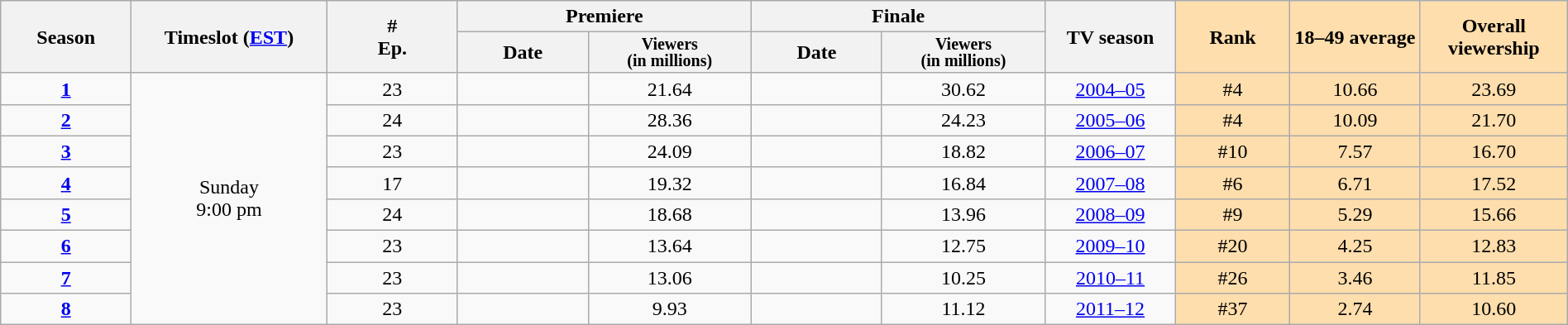<table class="wikitable plainrowheaders" style="text-align:center; width:100%;">
<tr>
<th scope="col" style="width:8%;" rowspan="2">Season</th>
<th scope="col" style="width:12%;" rowspan="2">Timeslot (<a href='#'>EST</a>)</th>
<th scope="col" style="width:8%;" rowspan="2">#<br>Ep.</th>
<th scope="col" colspan=2>Premiere</th>
<th scope="col" colspan=2>Finale</th>
<th scope="col" style="width:8%;" rowspan="2">TV season</th>
<th scope="col" style="width:7%; background:#ffdead;" rowspan="2">Rank</th>
<th scope="col" style="width:8%; background:#ffdead;" rowspan="2">18–49 average</th>
<th scope="col" style="width:9%; background:#ffdead;" rowspan="2">Overall viewership</th>
</tr>
<tr>
<th scope="col" style="width:8%;">Date</th>
<th scope="col" span style="width:10%; font-size:smaller; line-height:100%;">Viewers<br>(in millions)</th>
<th scope="col" style="width:8%;">Date</th>
<th scope="col" span style="width:10%; font-size:smaller; line-height:100%;">Viewers<br>(in millions)</th>
</tr>
<tr>
<th style="background:#F9F9F9;text-align:center"><a href='#'>1</a></th>
<td rowspan="8" style="text-align:center;">Sunday <br>9:00 pm</td>
<td>23</td>
<td style="font-size:11px;line-height:110%;text-align:center;"></td>
<td>21.64</td>
<td style="font-size:11px;line-height:110%;text-align:center;"></td>
<td>30.62</td>
<td><a href='#'>2004–05</a></td>
<td style="background:#ffdead;">#4</td>
<td style="background:#ffdead;">10.66</td>
<td style="background:#ffdead;">23.69</td>
</tr>
<tr>
<th style="background:#F9F9F9;text-align:center"><a href='#'>2</a></th>
<td>24</td>
<td style="font-size:11px;line-height:110%;text-align:center;"></td>
<td>28.36</td>
<td style="font-size:11px;line-height:110%;text-align:center;"></td>
<td>24.23</td>
<td><a href='#'>2005–06</a></td>
<td style="background:#ffdead;">#4</td>
<td style="background:#ffdead;">10.09</td>
<td style="background:#ffdead;">21.70</td>
</tr>
<tr>
<th style="background:#F9F9F9;text-align:center"><a href='#'>3</a></th>
<td>23</td>
<td style="font-size:11px;line-height:110%;text-align:center;"></td>
<td>24.09</td>
<td style="font-size:11px;line-height:110%;text-align:center;"></td>
<td>18.82</td>
<td><a href='#'>2006–07</a></td>
<td style="background:#ffdead;">#10</td>
<td style="background:#ffdead;">7.57</td>
<td style="background:#ffdead;">16.70</td>
</tr>
<tr>
<th style="background:#F9F9F9;text-align:center"><a href='#'>4</a></th>
<td>17</td>
<td style="font-size:11px;line-height:110%;text-align:center;"></td>
<td>19.32</td>
<td style="font-size:11px;line-height:110%;text-align:center;"></td>
<td>16.84</td>
<td><a href='#'>2007–08</a></td>
<td style="background:#ffdead;">#6</td>
<td style="background:#ffdead;">6.71</td>
<td style="background:#ffdead;">17.52</td>
</tr>
<tr>
<th style="background:#F9F9F9;text-align:center"><a href='#'>5</a></th>
<td>24</td>
<td style="font-size:11px;line-height:110%;text-align:center;"></td>
<td>18.68</td>
<td style="font-size:11px;line-height:110%;text-align:center;"></td>
<td>13.96</td>
<td><a href='#'>2008–09</a></td>
<td style="background:#ffdead;">#9</td>
<td style="background:#ffdead;">5.29</td>
<td style="background:#ffdead;">15.66</td>
</tr>
<tr>
<th style="background:#F9F9F9;text-align:center"><a href='#'>6</a></th>
<td>23</td>
<td style="font-size:11px;line-height:110%;text-align:center;"></td>
<td>13.64</td>
<td style="font-size:11px;line-height:110%;text-align:center;"></td>
<td>12.75</td>
<td><a href='#'>2009–10</a></td>
<td style="background:#ffdead;">#20</td>
<td style="background:#ffdead;">4.25</td>
<td style="background:#ffdead;">12.83</td>
</tr>
<tr>
<th style="background:#F9F9F9;text-align:center"><a href='#'>7</a></th>
<td>23</td>
<td style="font-size:11px;line-height:110%;text-align:center;"></td>
<td>13.06</td>
<td style="font-size:11px;line-height:110%;text-align:center;"></td>
<td>10.25</td>
<td><a href='#'>2010–11</a></td>
<td style="background:#ffdead;">#26</td>
<td style="background:#ffdead;">3.46</td>
<td style="background:#ffdead;">11.85</td>
</tr>
<tr>
<th style="background:#F9F9F9;text-align:center"><a href='#'>8</a></th>
<td>23</td>
<td style="font-size:11px;line-height:110%;text-align:center;"></td>
<td>9.93</td>
<td style="font-size:11px;line-height:110%;text-align:center;"></td>
<td>11.12</td>
<td><a href='#'>2011–12</a></td>
<td style="background:#ffdead;">#37</td>
<td style="background:#ffdead;">2.74</td>
<td style="background:#ffdead;">10.60</td>
</tr>
</table>
